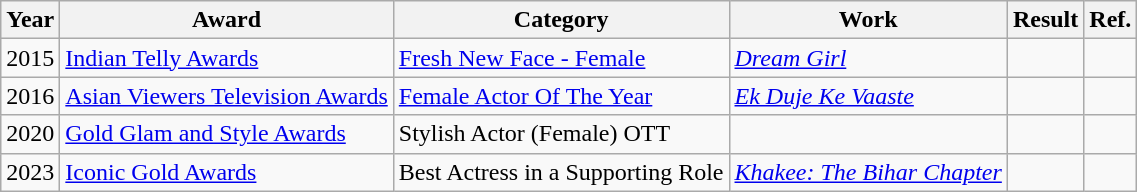<table class="wikitable">
<tr>
<th>Year</th>
<th>Award</th>
<th>Category</th>
<th>Work</th>
<th>Result</th>
<th>Ref.</th>
</tr>
<tr>
<td>2015</td>
<td><a href='#'>Indian Telly Awards</a></td>
<td><a href='#'>Fresh New Face - Female</a></td>
<td><em><a href='#'>Dream Girl</a></em></td>
<td></td>
<td></td>
</tr>
<tr>
<td>2016</td>
<td><a href='#'>Asian Viewers Television Awards</a></td>
<td><a href='#'>Female Actor Of The Year</a></td>
<td><em><a href='#'>Ek Duje Ke Vaaste</a></em></td>
<td></td>
<td></td>
</tr>
<tr>
<td>2020</td>
<td><a href='#'>Gold Glam and Style Awards</a></td>
<td>Stylish Actor (Female) OTT</td>
<td></td>
<td></td>
<td></td>
</tr>
<tr>
<td>2023</td>
<td><a href='#'>Iconic Gold Awards</a></td>
<td>Best Actress in a Supporting Role</td>
<td><em><a href='#'>Khakee: The Bihar Chapter</a></em></td>
<td></td>
<td></td>
</tr>
</table>
